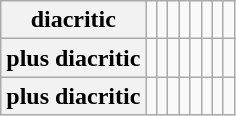<table class="wikitable plainrowheaders">
<tr>
<th scope=row>diacritic</th>
<td></td>
<td></td>
<td></td>
<td></td>
<td></td>
<td></td>
<td></td>
<td></td>
</tr>
<tr>
<th scope=row> plus diacritic</th>
<td></td>
<td></td>
<td></td>
<td></td>
<td></td>
<td></td>
<td></td>
<td></td>
</tr>
<tr>
<th scope=row> plus diacritic</th>
<td></td>
<td></td>
<td></td>
<td></td>
<td></td>
<td></td>
<td></td>
<td></td>
</tr>
</table>
